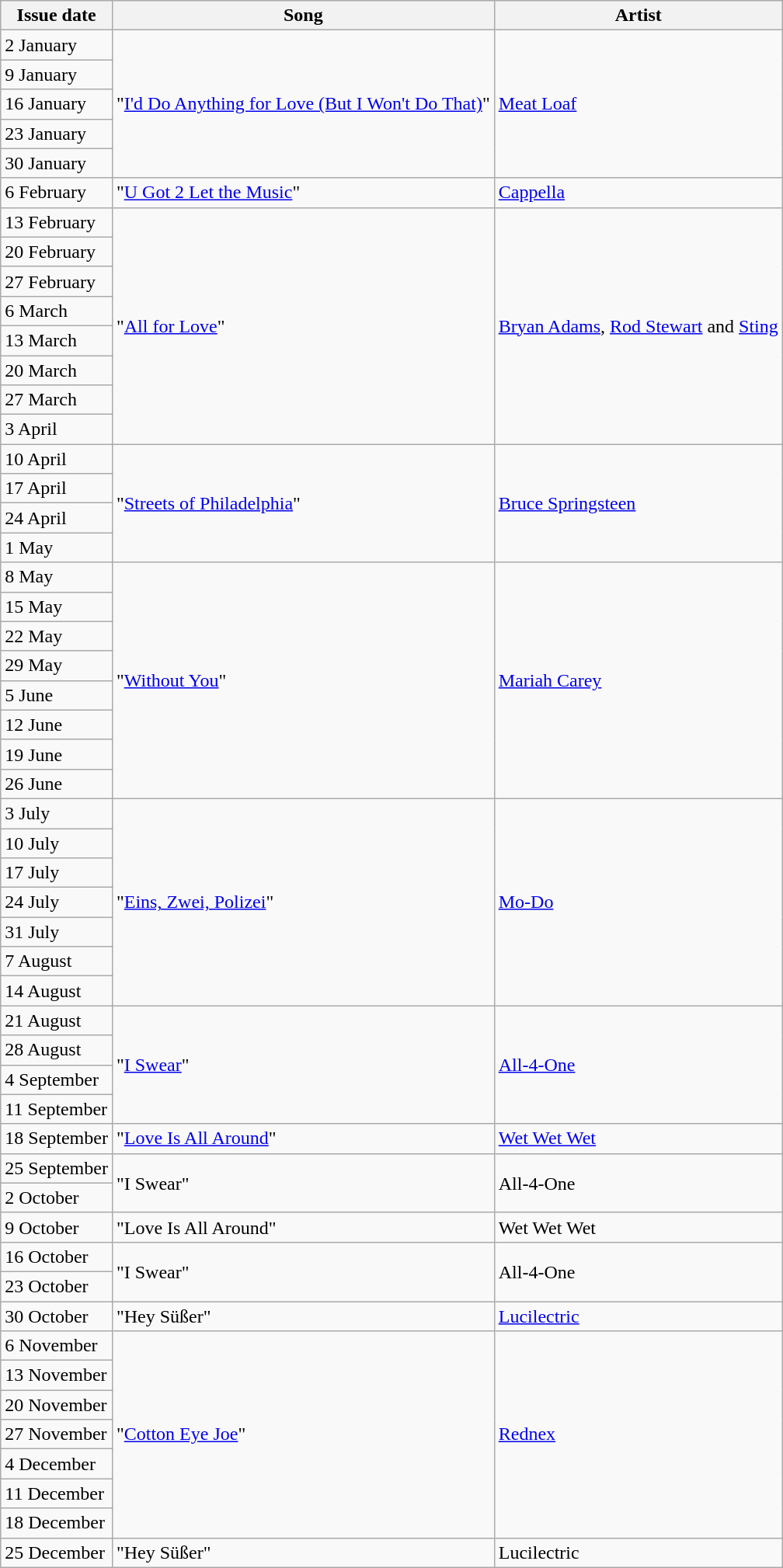<table class=wikitable>
<tr>
<th>Issue date</th>
<th>Song</th>
<th>Artist</th>
</tr>
<tr>
<td>2 January</td>
<td rowspan=5>"<a href='#'>I'd Do Anything for Love (But I Won't Do That)</a>"</td>
<td rowspan=5><a href='#'>Meat Loaf</a></td>
</tr>
<tr>
<td>9 January</td>
</tr>
<tr>
<td>16 January</td>
</tr>
<tr>
<td>23 January</td>
</tr>
<tr>
<td>30 January</td>
</tr>
<tr>
<td>6 February</td>
<td>"<a href='#'>U Got 2 Let the Music</a>"</td>
<td><a href='#'>Cappella</a></td>
</tr>
<tr>
<td>13 February</td>
<td rowspan=8>"<a href='#'>All for Love</a>"</td>
<td rowspan=8><a href='#'>Bryan Adams</a>, <a href='#'>Rod Stewart</a> and <a href='#'>Sting</a></td>
</tr>
<tr>
<td>20 February</td>
</tr>
<tr>
<td>27 February</td>
</tr>
<tr>
<td>6 March</td>
</tr>
<tr>
<td>13 March</td>
</tr>
<tr>
<td>20 March</td>
</tr>
<tr>
<td>27 March</td>
</tr>
<tr>
<td>3 April</td>
</tr>
<tr>
<td>10 April</td>
<td rowspan=4>"<a href='#'>Streets of Philadelphia</a>"</td>
<td rowspan=4><a href='#'>Bruce Springsteen</a></td>
</tr>
<tr>
<td>17 April</td>
</tr>
<tr>
<td>24 April</td>
</tr>
<tr>
<td>1 May</td>
</tr>
<tr>
<td>8 May</td>
<td rowspan=8>"<a href='#'>Without You</a>"</td>
<td rowspan=8><a href='#'>Mariah Carey</a></td>
</tr>
<tr>
<td>15 May</td>
</tr>
<tr>
<td>22 May</td>
</tr>
<tr>
<td>29 May</td>
</tr>
<tr>
<td>5 June</td>
</tr>
<tr>
<td>12 June</td>
</tr>
<tr>
<td>19 June</td>
</tr>
<tr>
<td>26 June</td>
</tr>
<tr>
<td>3 July</td>
<td rowspan=7>"<a href='#'>Eins, Zwei, Polizei</a>"</td>
<td rowspan=7><a href='#'>Mo-Do</a></td>
</tr>
<tr>
<td>10 July</td>
</tr>
<tr>
<td>17 July</td>
</tr>
<tr>
<td>24 July</td>
</tr>
<tr>
<td>31 July</td>
</tr>
<tr>
<td>7 August</td>
</tr>
<tr>
<td>14 August</td>
</tr>
<tr>
<td>21 August</td>
<td rowspan=4>"<a href='#'>I Swear</a>"</td>
<td rowspan=4><a href='#'>All-4-One</a></td>
</tr>
<tr>
<td>28 August</td>
</tr>
<tr>
<td>4 September</td>
</tr>
<tr>
<td>11 September</td>
</tr>
<tr>
<td>18 September</td>
<td>"<a href='#'>Love Is All Around</a>"</td>
<td><a href='#'>Wet Wet Wet</a></td>
</tr>
<tr>
<td>25 September</td>
<td rowspan=2>"I Swear"</td>
<td rowspan=2>All-4-One</td>
</tr>
<tr>
<td>2 October</td>
</tr>
<tr>
<td>9 October</td>
<td>"Love Is All Around"</td>
<td>Wet Wet Wet</td>
</tr>
<tr>
<td>16 October</td>
<td rowspan=2>"I Swear"</td>
<td rowspan=2>All-4-One</td>
</tr>
<tr>
<td>23 October</td>
</tr>
<tr>
<td>30 October</td>
<td>"Hey Süßer"</td>
<td><a href='#'>Lucilectric</a></td>
</tr>
<tr>
<td>6 November</td>
<td rowspan=7>"<a href='#'>Cotton Eye Joe</a>"</td>
<td rowspan=7><a href='#'>Rednex</a></td>
</tr>
<tr>
<td>13 November</td>
</tr>
<tr>
<td>20 November</td>
</tr>
<tr>
<td>27 November</td>
</tr>
<tr>
<td>4 December</td>
</tr>
<tr>
<td>11 December</td>
</tr>
<tr>
<td>18 December</td>
</tr>
<tr>
<td>25 December</td>
<td>"Hey Süßer"</td>
<td>Lucilectric</td>
</tr>
</table>
